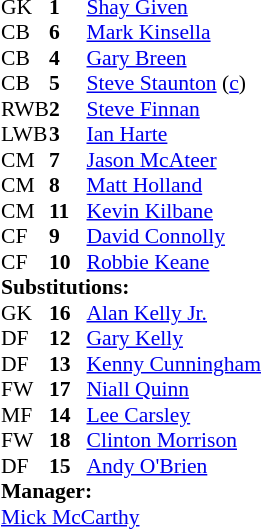<table cellspacing="0" cellpadding="0" style="font-size:90%; margin:0.2em auto;">
<tr>
<th width="25"></th>
<th width="25"></th>
</tr>
<tr>
<td>GK</td>
<td><strong>1</strong></td>
<td><a href='#'>Shay Given</a></td>
</tr>
<tr>
<td>CB</td>
<td><strong>6</strong></td>
<td><a href='#'>Mark Kinsella</a></td>
</tr>
<tr>
<td>CB</td>
<td><strong>4</strong></td>
<td><a href='#'>Gary Breen</a></td>
</tr>
<tr>
<td>CB</td>
<td><strong>5</strong></td>
<td><a href='#'>Steve Staunton</a> (<a href='#'>c</a>)</td>
</tr>
<tr>
<td>RWB</td>
<td><strong>2</strong></td>
<td><a href='#'>Steve Finnan</a></td>
</tr>
<tr>
<td>LWB</td>
<td><strong>3</strong></td>
<td><a href='#'>Ian Harte</a></td>
</tr>
<tr>
<td>CM</td>
<td><strong>7</strong></td>
<td><a href='#'>Jason McAteer</a></td>
<td></td>
</tr>
<tr>
<td>CM</td>
<td><strong>8</strong></td>
<td><a href='#'>Matt Holland</a></td>
</tr>
<tr>
<td>CM</td>
<td><strong>11</strong></td>
<td><a href='#'>Kevin Kilbane</a></td>
<td></td>
<td></td>
</tr>
<tr>
<td>CF</td>
<td><strong>9</strong></td>
<td><a href='#'>David Connolly</a></td>
</tr>
<tr>
<td>CF</td>
<td><strong>10</strong></td>
<td><a href='#'>Robbie Keane</a></td>
<td></td>
<td></td>
</tr>
<tr>
<td colspan=3><strong>Substitutions:</strong></td>
</tr>
<tr>
<td>GK</td>
<td><strong>16</strong></td>
<td><a href='#'>Alan Kelly Jr.</a></td>
</tr>
<tr>
<td>DF</td>
<td><strong>12</strong></td>
<td><a href='#'>Gary Kelly</a></td>
<td></td>
<td></td>
</tr>
<tr>
<td>DF</td>
<td><strong>13</strong></td>
<td><a href='#'>Kenny Cunningham</a></td>
</tr>
<tr>
<td>FW</td>
<td><strong>17</strong></td>
<td><a href='#'>Niall Quinn</a></td>
</tr>
<tr>
<td>MF</td>
<td><strong>14</strong></td>
<td><a href='#'>Lee Carsley</a></td>
</tr>
<tr>
<td>FW</td>
<td><strong>18</strong></td>
<td><a href='#'>Clinton Morrison</a></td>
<td></td>
<td></td>
</tr>
<tr>
<td>DF</td>
<td><strong>15</strong></td>
<td><a href='#'>Andy O'Brien</a></td>
</tr>
<tr>
<td colspan=3><strong>Manager:</strong></td>
</tr>
<tr>
<td colspan="4"><a href='#'>Mick McCarthy</a></td>
</tr>
</table>
